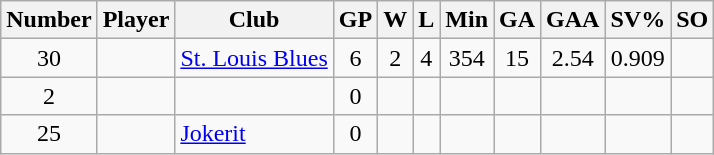<table class="wikitable sortable" style="text-align: center;">
<tr>
<th scope="col">Number</th>
<th scope="col">Player</th>
<th scope="col">Club</th>
<th scope="col">GP</th>
<th scope="col">W</th>
<th scope="col">L</th>
<th scope="col">Min</th>
<th scope="col">GA</th>
<th scope="col">GAA</th>
<th scope="col">SV%</th>
<th scope="col">SO</th>
</tr>
<tr>
<td>30</td>
<td scope="row" align=left></td>
<td align=left><a href='#'>St. Louis Blues</a></td>
<td>6</td>
<td>2</td>
<td>4</td>
<td>354</td>
<td>15</td>
<td>2.54</td>
<td>0.909</td>
<td></td>
</tr>
<tr>
<td>2</td>
<td scope="row" align=left></td>
<td align=left></td>
<td>0</td>
<td></td>
<td></td>
<td></td>
<td></td>
<td></td>
<td></td>
<td></td>
</tr>
<tr>
<td>25</td>
<td scope="row" align=left></td>
<td align=left><a href='#'>Jokerit</a></td>
<td>0</td>
<td></td>
<td></td>
<td></td>
<td></td>
<td></td>
<td></td>
<td></td>
</tr>
</table>
